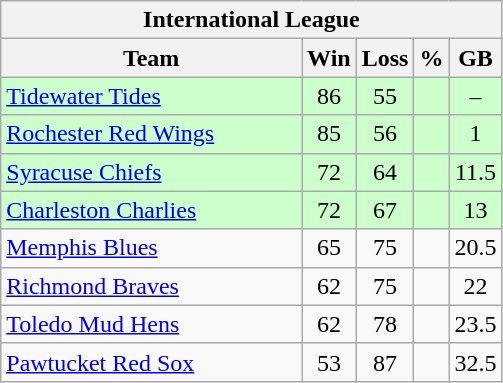<table class="wikitable">
<tr>
<th colspan="5">International League</th>
</tr>
<tr>
<th width="60%">Team</th>
<th>Win</th>
<th>Loss</th>
<th>%</th>
<th>GB</th>
</tr>
<tr align=center bgcolor=ccffcc>
<td align=left><a href='#'>Tidewater Tides</a></td>
<td>86</td>
<td>55</td>
<td></td>
<td>–</td>
</tr>
<tr align=center bgcolor=ccffcc>
<td align=left><a href='#'>Rochester Red Wings</a></td>
<td>85</td>
<td>56</td>
<td></td>
<td>1</td>
</tr>
<tr align=center bgcolor=ccffcc>
<td align=left><a href='#'>Syracuse Chiefs</a></td>
<td>72</td>
<td>64</td>
<td></td>
<td>11.5</td>
</tr>
<tr align=center bgcolor=ccffcc>
<td align=left><a href='#'>Charleston Charlies</a></td>
<td>72</td>
<td>67</td>
<td></td>
<td>13</td>
</tr>
<tr align=center>
<td align=left><a href='#'>Memphis Blues</a></td>
<td>65</td>
<td>75</td>
<td></td>
<td>20.5</td>
</tr>
<tr align=center>
<td align=left><a href='#'>Richmond Braves</a></td>
<td>62</td>
<td>75</td>
<td></td>
<td>22</td>
</tr>
<tr align=center>
<td align=left><a href='#'>Toledo Mud Hens</a></td>
<td>62</td>
<td>78</td>
<td></td>
<td>23.5</td>
</tr>
<tr align=center>
<td align=left><a href='#'>Pawtucket Red Sox</a></td>
<td>53</td>
<td>87</td>
<td></td>
<td>32.5</td>
</tr>
</table>
